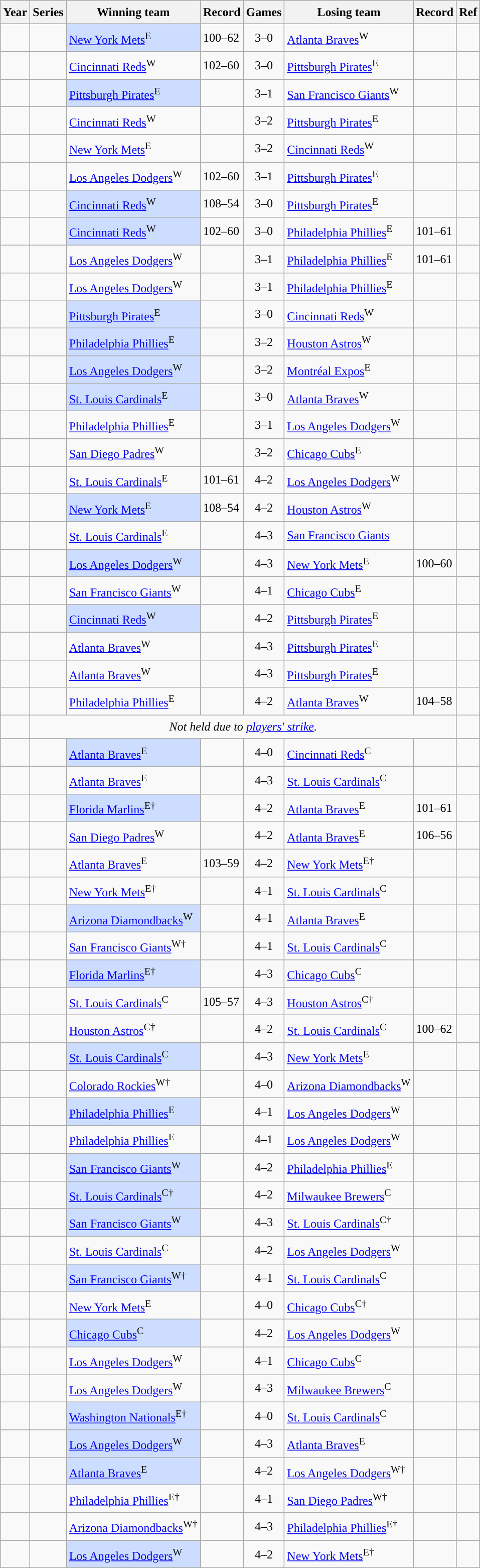<table class="wikitable sortable sticky-header" style="font-size:1.00em; line-height:1.5em;">
<tr>
<th scope="col">Year</th>
<th scope="col" class="unsortable">Series</th>
<th scope="col">Winning team</th>
<th scope="col">Record</th>
<th scope="col" class="unsortable">Games</th>
<th scope="col">Losing team</th>
<th scope="col">Record</th>
<th scope="col" class="unsortable">Ref</th>
</tr>
<tr>
<td align="center"></td>
<td align="center"></td>
<td bgcolor="#ccddff"><a href='#'>New York Mets</a><sup>E</sup></td>
<td>100–62</td>
<td align="center">3–0</td>
<td><a href='#'>Atlanta Braves</a><sup>W</sup></td>
<td></td>
<td></td>
</tr>
<tr>
<td align="center"></td>
<td align="center"></td>
<td><a href='#'>Cincinnati Reds</a><sup>W</sup></td>
<td>102–60</td>
<td align="center">3–0</td>
<td><a href='#'>Pittsburgh Pirates</a><sup>E</sup></td>
<td></td>
<td></td>
</tr>
<tr>
<td align="center"></td>
<td align="center"></td>
<td bgcolor="#ccddff"><a href='#'>Pittsburgh Pirates</a><sup>E</sup></td>
<td></td>
<td align="center">3–1</td>
<td><a href='#'>San Francisco Giants</a><sup>W</sup></td>
<td></td>
<td></td>
</tr>
<tr>
<td align="center"></td>
<td align="center"></td>
<td><a href='#'>Cincinnati Reds</a><sup>W</sup></td>
<td></td>
<td align="center">3–2</td>
<td><a href='#'>Pittsburgh Pirates</a><sup>E</sup></td>
<td></td>
<td></td>
</tr>
<tr>
<td align="center"></td>
<td align="center"></td>
<td><a href='#'>New York Mets</a><sup>E</sup></td>
<td></td>
<td align="center">3–2</td>
<td><a href='#'>Cincinnati Reds</a><sup>W</sup></td>
<td></td>
<td></td>
</tr>
<tr>
<td align="center"></td>
<td align="center"></td>
<td><a href='#'>Los Angeles Dodgers</a><sup>W</sup></td>
<td>102–60</td>
<td align="center">3–1</td>
<td><a href='#'>Pittsburgh Pirates</a><sup>E</sup></td>
<td></td>
<td></td>
</tr>
<tr>
<td align="center"></td>
<td align="center"></td>
<td bgcolor="#ccddff"><a href='#'>Cincinnati Reds</a><sup>W</sup></td>
<td>108–54</td>
<td align="center">3–0</td>
<td><a href='#'>Pittsburgh Pirates</a><sup>E</sup></td>
<td></td>
<td></td>
</tr>
<tr>
<td align="center"></td>
<td align="center"></td>
<td bgcolor="#ccddff"><a href='#'>Cincinnati Reds</a><sup>W</sup></td>
<td>102–60</td>
<td align="center">3–0</td>
<td><a href='#'>Philadelphia Phillies</a><sup>E</sup></td>
<td>101–61</td>
<td></td>
</tr>
<tr>
<td align="center"></td>
<td align="center"></td>
<td><a href='#'>Los Angeles Dodgers</a><sup>W</sup></td>
<td></td>
<td align="center">3–1</td>
<td><a href='#'>Philadelphia Phillies</a><sup>E</sup></td>
<td>101–61</td>
<td></td>
</tr>
<tr>
<td align="center"></td>
<td align="center"></td>
<td><a href='#'>Los Angeles Dodgers</a><sup>W</sup></td>
<td></td>
<td align="center">3–1</td>
<td><a href='#'>Philadelphia Phillies</a><sup>E</sup></td>
<td></td>
<td></td>
</tr>
<tr>
<td align="center"></td>
<td align="center"></td>
<td bgcolor="#ccddff"><a href='#'>Pittsburgh Pirates</a><sup>E</sup></td>
<td></td>
<td align="center">3–0</td>
<td><a href='#'>Cincinnati Reds</a><sup>W</sup></td>
<td></td>
<td></td>
</tr>
<tr>
<td align="center"></td>
<td align="center"></td>
<td bgcolor="#ccddff"><a href='#'>Philadelphia Phillies</a><sup>E</sup></td>
<td></td>
<td align="center">3–2</td>
<td><a href='#'>Houston Astros</a><sup>W</sup></td>
<td></td>
<td></td>
</tr>
<tr>
<td align="center"></td>
<td align="center"></td>
<td bgcolor="#ccddff"><a href='#'>Los Angeles Dodgers</a><sup>W</sup></td>
<td></td>
<td align="center">3–2</td>
<td><a href='#'>Montréal Expos</a><sup>E</sup></td>
<td></td>
<td></td>
</tr>
<tr>
<td align="center"></td>
<td align="center"></td>
<td bgcolor="#ccddff"><a href='#'>St. Louis Cardinals</a><sup>E</sup></td>
<td></td>
<td align="center">3–0</td>
<td><a href='#'>Atlanta Braves</a><sup>W</sup></td>
<td></td>
<td></td>
</tr>
<tr>
<td align="center"></td>
<td align="center"></td>
<td><a href='#'>Philadelphia Phillies</a><sup>E</sup></td>
<td></td>
<td align="center">3–1</td>
<td><a href='#'>Los Angeles Dodgers</a><sup>W</sup></td>
<td></td>
<td></td>
</tr>
<tr>
<td align="center"></td>
<td align="center"></td>
<td><a href='#'>San Diego Padres</a><sup>W</sup></td>
<td></td>
<td align="center">3–2</td>
<td><a href='#'>Chicago Cubs</a><sup>E</sup></td>
<td></td>
<td></td>
</tr>
<tr>
<td align="center"></td>
<td align="center"></td>
<td><a href='#'>St. Louis Cardinals</a><sup>E</sup></td>
<td>101–61</td>
<td align="center">4–2</td>
<td><a href='#'>Los Angeles Dodgers</a><sup>W</sup></td>
<td></td>
<td></td>
</tr>
<tr>
<td align="center"></td>
<td align="center"></td>
<td bgcolor="#ccddff"><a href='#'>New York Mets</a><sup>E</sup></td>
<td>108–54</td>
<td align="center">4–2</td>
<td><a href='#'>Houston Astros</a><sup>W</sup></td>
<td></td>
<td></td>
</tr>
<tr>
<td align="center"></td>
<td align="center"></td>
<td><a href='#'>St. Louis Cardinals</a><sup>E</sup></td>
<td></td>
<td align="center">4–3</td>
<td><a href='#'>San Francisco Giants</a></td>
<td></td>
<td></td>
</tr>
<tr>
<td align="center"></td>
<td align="center"></td>
<td bgcolor="#ccddff"><a href='#'>Los Angeles Dodgers</a><sup>W</sup></td>
<td></td>
<td align="center">4–3</td>
<td><a href='#'>New York Mets</a><sup>E</sup></td>
<td>100–60</td>
<td></td>
</tr>
<tr>
<td align="center"></td>
<td align="center"></td>
<td><a href='#'>San Francisco Giants</a><sup>W</sup></td>
<td></td>
<td align="center">4–1</td>
<td><a href='#'>Chicago Cubs</a><sup>E</sup></td>
<td></td>
<td></td>
</tr>
<tr>
<td align="center"></td>
<td align="center"></td>
<td bgcolor="#ccddff"><a href='#'>Cincinnati Reds</a><sup>W</sup></td>
<td></td>
<td align="center">4–2</td>
<td><a href='#'>Pittsburgh Pirates</a><sup>E</sup></td>
<td></td>
<td></td>
</tr>
<tr>
<td align="center"></td>
<td align="center"></td>
<td><a href='#'>Atlanta Braves</a><sup>W</sup></td>
<td></td>
<td align="center">4–3</td>
<td><a href='#'>Pittsburgh Pirates</a><sup>E</sup></td>
<td></td>
<td></td>
</tr>
<tr>
<td align="center"></td>
<td align="center"></td>
<td><a href='#'>Atlanta Braves</a><sup>W</sup></td>
<td></td>
<td align="center">4–3</td>
<td><a href='#'>Pittsburgh Pirates</a><sup>E</sup></td>
<td></td>
<td></td>
</tr>
<tr>
<td align="center"></td>
<td align="center"></td>
<td><a href='#'>Philadelphia Phillies</a><sup>E</sup></td>
<td></td>
<td align="center">4–2</td>
<td><a href='#'>Atlanta Braves</a><sup>W</sup></td>
<td>104–58</td>
<td></td>
</tr>
<tr>
<td align="center"></td>
<td colspan="6" align="center"><em>Not held due to <a href='#'>players' strike</a>.</em></td>
<td></td>
</tr>
<tr>
<td align="center"></td>
<td align="center"></td>
<td bgcolor="#ccddff"><a href='#'>Atlanta Braves</a><sup>E</sup></td>
<td></td>
<td align="center">4–0</td>
<td><a href='#'>Cincinnati Reds</a><sup>C</sup></td>
<td></td>
<td></td>
</tr>
<tr>
<td align="center"></td>
<td align="center"></td>
<td><a href='#'>Atlanta Braves</a><sup>E</sup></td>
<td></td>
<td align="center">4–3</td>
<td><a href='#'>St. Louis Cardinals</a><sup>C</sup></td>
<td></td>
<td></td>
</tr>
<tr>
<td align="center"></td>
<td align="center"></td>
<td bgcolor="#ccddff"><a href='#'>Florida Marlins</a><sup>E†</sup></td>
<td></td>
<td align="center">4–2</td>
<td><a href='#'>Atlanta Braves</a><sup>E</sup></td>
<td>101–61</td>
<td></td>
</tr>
<tr>
<td align="center"></td>
<td align="center"></td>
<td><a href='#'>San Diego Padres</a><sup>W</sup></td>
<td></td>
<td align="center">4–2</td>
<td><a href='#'>Atlanta Braves</a><sup>E</sup></td>
<td>106–56</td>
<td></td>
</tr>
<tr>
<td align="center"></td>
<td align="center"></td>
<td><a href='#'>Atlanta Braves</a><sup>E</sup></td>
<td>103–59</td>
<td align="center">4–2</td>
<td><a href='#'>New York Mets</a><sup>E†</sup></td>
<td></td>
<td></td>
</tr>
<tr>
<td align="center"></td>
<td align="center"></td>
<td><a href='#'>New York Mets</a><sup>E†</sup></td>
<td></td>
<td align="center">4–1</td>
<td><a href='#'>St. Louis Cardinals</a><sup>C</sup></td>
<td></td>
<td></td>
</tr>
<tr>
<td align="center"></td>
<td align="center"></td>
<td bgcolor="#ccddff"><a href='#'>Arizona Diamondbacks</a><sup>W</sup></td>
<td></td>
<td align="center">4–1</td>
<td><a href='#'>Atlanta Braves</a><sup>E</sup></td>
<td></td>
<td></td>
</tr>
<tr>
<td align="center"></td>
<td align="center"></td>
<td><a href='#'>San Francisco Giants</a><sup>W†</sup></td>
<td></td>
<td align="center">4–1</td>
<td><a href='#'>St. Louis Cardinals</a><sup>C</sup></td>
<td></td>
<td></td>
</tr>
<tr>
<td align="center"></td>
<td align="center"></td>
<td bgcolor="#ccddff"><a href='#'>Florida Marlins</a><sup>E†</sup></td>
<td></td>
<td align="center">4–3</td>
<td><a href='#'>Chicago Cubs</a><sup>C</sup></td>
<td></td>
<td></td>
</tr>
<tr>
<td align="center"></td>
<td align="center"></td>
<td><a href='#'>St. Louis Cardinals</a><sup>C</sup></td>
<td>105–57</td>
<td align="center">4–3</td>
<td><a href='#'>Houston Astros</a><sup>C†</sup></td>
<td></td>
<td></td>
</tr>
<tr>
<td align="center"></td>
<td align="center"></td>
<td><a href='#'>Houston Astros</a><sup>C†</sup></td>
<td></td>
<td align="center">4–2</td>
<td><a href='#'>St. Louis Cardinals</a><sup>C</sup></td>
<td>100–62</td>
<td></td>
</tr>
<tr>
<td align="center"></td>
<td align="center"></td>
<td bgcolor="#ccddff"><a href='#'>St. Louis Cardinals</a><sup>C</sup></td>
<td></td>
<td align="center">4–3</td>
<td><a href='#'>New York Mets</a><sup>E</sup></td>
<td></td>
<td></td>
</tr>
<tr>
<td align="center"></td>
<td align="center"></td>
<td><a href='#'>Colorado Rockies</a><sup>W†</sup></td>
<td></td>
<td align="center">4–0</td>
<td><a href='#'>Arizona Diamondbacks</a><sup>W</sup></td>
<td></td>
<td></td>
</tr>
<tr>
<td align="center"></td>
<td align="center"></td>
<td bgcolor="#ccddff"><a href='#'>Philadelphia Phillies</a><sup>E</sup></td>
<td></td>
<td align="center">4–1</td>
<td><a href='#'>Los Angeles Dodgers</a><sup>W</sup></td>
<td></td>
<td></td>
</tr>
<tr>
<td align="center"></td>
<td align="center"></td>
<td><a href='#'>Philadelphia Phillies</a><sup>E</sup></td>
<td></td>
<td align="center">4–1</td>
<td><a href='#'>Los Angeles Dodgers</a><sup>W</sup></td>
<td></td>
<td></td>
</tr>
<tr>
<td align="center"></td>
<td align="center"></td>
<td bgcolor="#ccddff"><a href='#'>San Francisco Giants</a><sup>W</sup></td>
<td></td>
<td align="center">4–2</td>
<td><a href='#'>Philadelphia Phillies</a><sup>E</sup></td>
<td></td>
<td></td>
</tr>
<tr>
<td align="center"></td>
<td align="center"></td>
<td bgcolor="#ccddff"><a href='#'>St. Louis Cardinals</a><sup>C†</sup></td>
<td></td>
<td align="center">4–2</td>
<td><a href='#'>Milwaukee Brewers</a><sup>C</sup></td>
<td></td>
<td></td>
</tr>
<tr>
<td align="center"></td>
<td align="center"></td>
<td bgcolor="#ccddff"><a href='#'>San Francisco Giants</a><sup>W</sup></td>
<td></td>
<td align="center">4–3</td>
<td><a href='#'>St. Louis Cardinals</a><sup>C†</sup></td>
<td></td>
<td></td>
</tr>
<tr>
<td align="center"></td>
<td align="center"></td>
<td><a href='#'>St. Louis Cardinals</a><sup>C</sup></td>
<td></td>
<td align="center">4–2</td>
<td><a href='#'>Los Angeles Dodgers</a><sup>W</sup></td>
<td></td>
<td></td>
</tr>
<tr>
<td align="center"></td>
<td align="center"></td>
<td bgcolor="#ccddff"><a href='#'>San Francisco Giants</a><sup>W†</sup></td>
<td></td>
<td align="center">4–1</td>
<td><a href='#'>St. Louis Cardinals</a><sup>C</sup></td>
<td></td>
<td></td>
</tr>
<tr>
<td align="center"></td>
<td align="center"></td>
<td><a href='#'>New York Mets</a><sup>E</sup></td>
<td></td>
<td align="center">4–0</td>
<td><a href='#'>Chicago Cubs</a><sup>C†</sup></td>
<td></td>
<td></td>
</tr>
<tr>
<td align="center"></td>
<td align="center"></td>
<td bgcolor="#ccddff"><a href='#'>Chicago Cubs</a><sup>C</sup></td>
<td></td>
<td align="center">4–2</td>
<td><a href='#'>Los Angeles Dodgers</a><sup>W</sup></td>
<td></td>
<td></td>
</tr>
<tr>
<td align="center"></td>
<td align="center"></td>
<td><a href='#'>Los Angeles Dodgers</a><sup>W</sup></td>
<td></td>
<td align="center">4–1</td>
<td><a href='#'>Chicago Cubs</a><sup>C</sup></td>
<td></td>
<td></td>
</tr>
<tr>
<td align="center"></td>
<td align="center"></td>
<td><a href='#'>Los Angeles Dodgers</a><sup>W</sup></td>
<td></td>
<td align="center">4–3</td>
<td><a href='#'>Milwaukee Brewers</a><sup>C</sup></td>
<td></td>
<td></td>
</tr>
<tr>
<td align="center"></td>
<td align="center"></td>
<td bgcolor="ccddff"><a href='#'>Washington Nationals</a><sup>E†</sup></td>
<td></td>
<td align="center">4–0</td>
<td><a href='#'>St. Louis Cardinals</a><sup>C</sup></td>
<td></td>
<td></td>
</tr>
<tr>
<td align="center"></td>
<td align="center"></td>
<td bgcolor="ccddff"><a href='#'>Los Angeles Dodgers</a><sup>W</sup></td>
<td></td>
<td align="center">4–3</td>
<td><a href='#'>Atlanta Braves</a><sup>E</sup></td>
<td></td>
<td></td>
</tr>
<tr>
<td align="center"></td>
<td align="center"></td>
<td bgcolor="ccddff"><a href='#'>Atlanta Braves</a><sup>E</sup></td>
<td></td>
<td align="center">4–2</td>
<td><a href='#'>Los Angeles Dodgers</a><sup>W†</sup></td>
<td></td>
<td></td>
</tr>
<tr>
<td align="center"></td>
<td align="center"></td>
<td><a href='#'>Philadelphia Phillies</a><sup>E†</sup></td>
<td></td>
<td align="center">4–1</td>
<td><a href='#'>San Diego Padres</a><sup>W†</sup></td>
<td></td>
<td></td>
</tr>
<tr>
<td align="center"></td>
<td align="center"></td>
<td><a href='#'>Arizona Diamondbacks</a><sup>W†</sup></td>
<td></td>
<td align="center">4–3</td>
<td><a href='#'>Philadelphia Phillies</a><sup>E†</sup></td>
<td></td>
<td></td>
</tr>
<tr>
<td align="center"></td>
<td align="center"></td>
<td bgcolor="ccddff"><a href='#'>Los Angeles Dodgers</a><sup>W</sup></td>
<td></td>
<td align="center">4–2</td>
<td><a href='#'>New York Mets</a><sup>E†</sup></td>
<td></td>
<td></td>
</tr>
</table>
